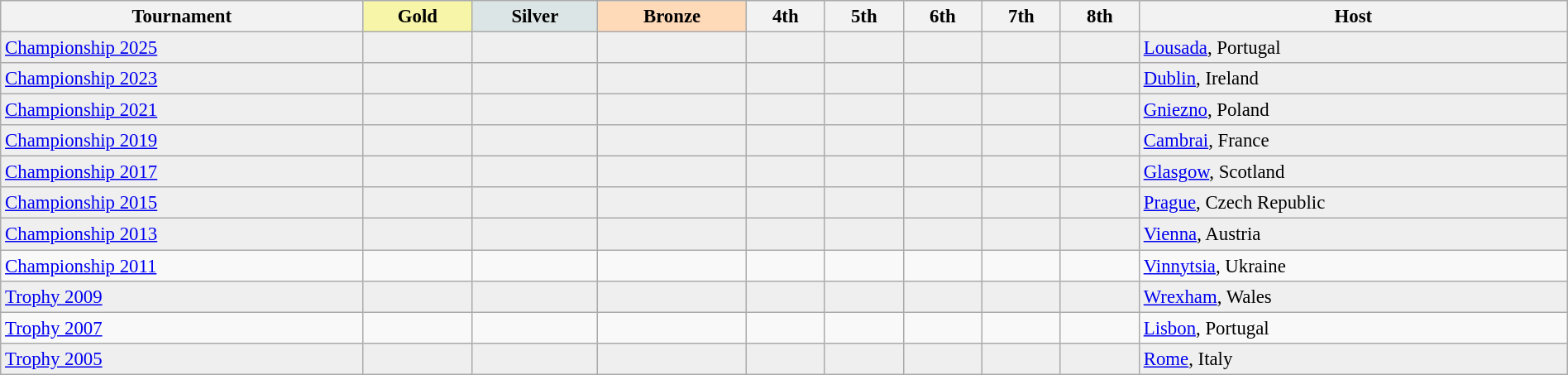<table class="wikitable" style="width: 100%; font-size: 95%;">
<tr>
<th>Tournament</th>
<th style="background:#F7F6A8;">Gold</th>
<th style="background:#DCE5E5;">Silver</th>
<th style="background:#FFDAB9;">Bronze</th>
<th>4th</th>
<th>5th</th>
<th>6th</th>
<th>7th</th>
<th>8th</th>
<th>Host</th>
</tr>
<tr bgcolor=#efefef>
<td><a href='#'>Championship 2025</a></td>
<td></td>
<td></td>
<td></td>
<td></td>
<td></td>
<td></td>
<td></td>
<td></td>
<td><a href='#'>Lousada</a>, Portugal</td>
</tr>
<tr bgcolor=#efefef>
<td><a href='#'>Championship 2023</a></td>
<td></td>
<td></td>
<td></td>
<td></td>
<td></td>
<td></td>
<td></td>
<td></td>
<td><a href='#'>Dublin</a>, Ireland</td>
</tr>
<tr bgcolor=#efefef>
<td><a href='#'>Championship 2021</a></td>
<td></td>
<td></td>
<td></td>
<td></td>
<td></td>
<td></td>
<td></td>
<td></td>
<td><a href='#'>Gniezno</a>, Poland</td>
</tr>
<tr bgcolor=#efefef>
<td><a href='#'>Championship 2019</a></td>
<td></td>
<td></td>
<td></td>
<td></td>
<td></td>
<td></td>
<td></td>
<td></td>
<td><a href='#'>Cambrai</a>, France</td>
</tr>
<tr bgcolor=#efefef>
<td><a href='#'>Championship 2017</a></td>
<td></td>
<td></td>
<td></td>
<td></td>
<td></td>
<td></td>
<td></td>
<td></td>
<td><a href='#'>Glasgow</a>, Scotland</td>
</tr>
<tr bgcolor=#efefef>
<td><a href='#'>Championship 2015</a></td>
<td></td>
<td></td>
<td></td>
<td></td>
<td></td>
<td></td>
<td></td>
<td></td>
<td><a href='#'>Prague</a>, Czech Republic</td>
</tr>
<tr bgcolor=#efefef>
<td><a href='#'>Championship 2013</a></td>
<td></td>
<td></td>
<td></td>
<td></td>
<td></td>
<td></td>
<td></td>
<td></td>
<td><a href='#'>Vienna</a>, Austria</td>
</tr>
<tr bgcolor=>
<td><a href='#'>Championship 2011</a></td>
<td></td>
<td></td>
<td></td>
<td></td>
<td></td>
<td></td>
<td></td>
<td></td>
<td><a href='#'>Vinnytsia</a>, Ukraine</td>
</tr>
<tr bgcolor=#efefef>
<td><a href='#'>Trophy 2009</a></td>
<td></td>
<td></td>
<td></td>
<td></td>
<td></td>
<td></td>
<td></td>
<td></td>
<td><a href='#'>Wrexham</a>, Wales</td>
</tr>
<tr>
<td><a href='#'>Trophy 2007</a></td>
<td></td>
<td></td>
<td></td>
<td></td>
<td></td>
<td></td>
<td></td>
<td></td>
<td><a href='#'>Lisbon</a>, Portugal</td>
</tr>
<tr bgcolor=#efefef>
<td><a href='#'>Trophy 2005</a></td>
<td></td>
<td></td>
<td></td>
<td></td>
<td></td>
<td></td>
<td></td>
<td></td>
<td><a href='#'>Rome</a>, Italy</td>
</tr>
</table>
